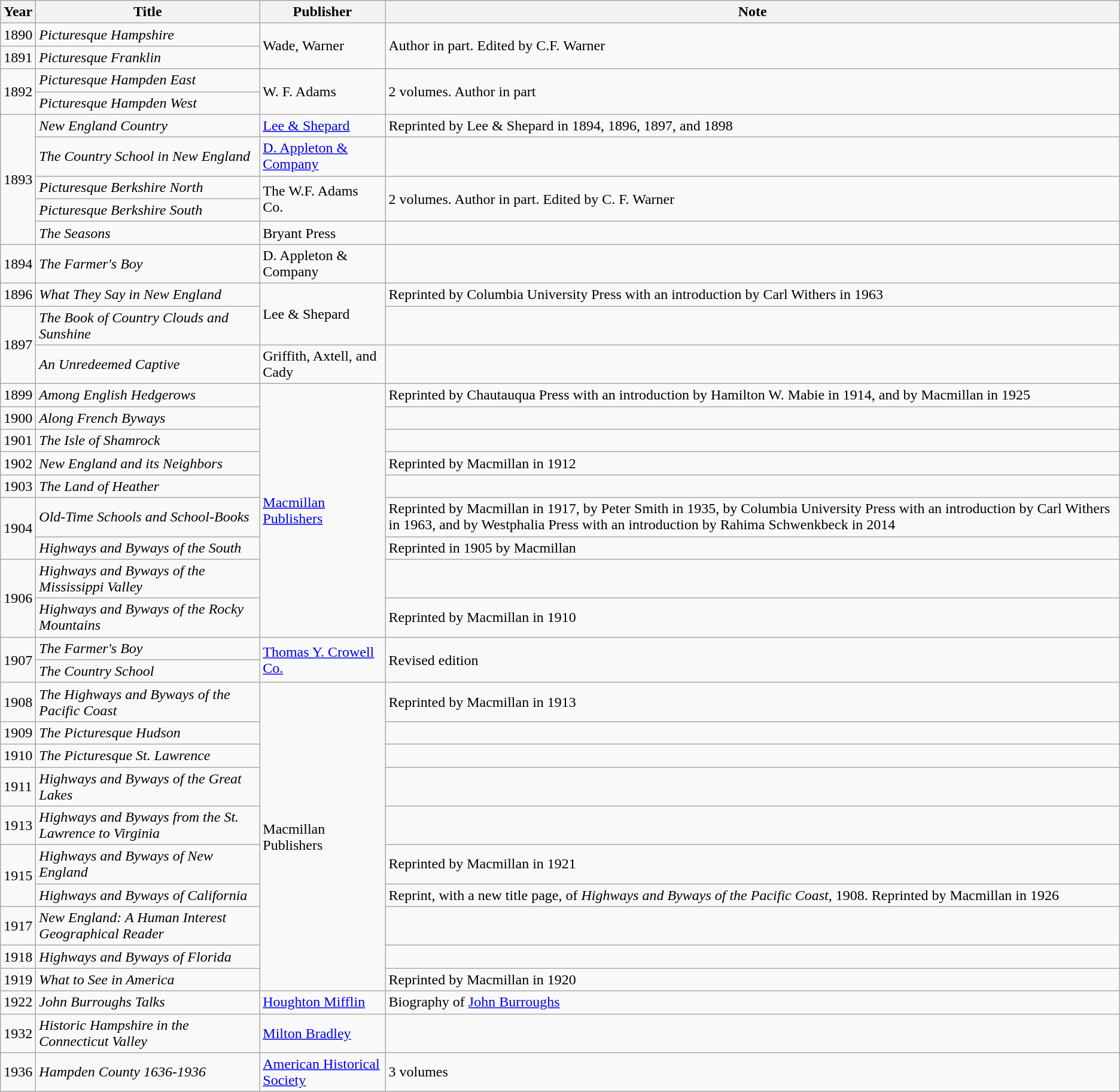<table class="wikitable sortable">
<tr>
<th>Year</th>
<th>Title</th>
<th>Publisher</th>
<th>Note</th>
</tr>
<tr>
<td>1890</td>
<td><em>Picturesque Hampshire</em></td>
<td Rowspan=2>Wade, Warner</td>
<td Rowspan=2>Author in part. Edited by C.F. Warner</td>
</tr>
<tr>
<td>1891</td>
<td><em>Picturesque Franklin</em></td>
</tr>
<tr>
<td Rowspan=2>1892</td>
<td><em>Picturesque Hampden East</em></td>
<td Rowspan=2>W. F. Adams</td>
<td Rowspan=2>2 volumes. Author in part</td>
</tr>
<tr>
<td><em>Picturesque Hampden West</em></td>
</tr>
<tr>
<td Rowspan=5>1893</td>
<td><em>New England Country</em></td>
<td><a href='#'>Lee & Shepard</a></td>
<td>Reprinted by Lee & Shepard in 1894, 1896, 1897, and 1898</td>
</tr>
<tr>
<td><em>The Country School in New England</em></td>
<td><a href='#'>D. Appleton & Company</a></td>
<td></td>
</tr>
<tr>
<td><em>Picturesque Berkshire North</em></td>
<td Rowspan=2>The W.F. Adams Co.</td>
<td Rowspan=2>2 volumes. Author in part. Edited by C. F. Warner</td>
</tr>
<tr>
<td><em>Picturesque Berkshire South</em></td>
</tr>
<tr>
<td><em>The Seasons</em></td>
<td>Bryant Press</td>
<td></td>
</tr>
<tr>
<td>1894</td>
<td><em>The Farmer's Boy</em></td>
<td>D. Appleton & Company</td>
<td></td>
</tr>
<tr>
<td>1896</td>
<td><em>What They Say in New England</em></td>
<td Rowspan=2>Lee & Shepard</td>
<td>Reprinted by Columbia University Press with an introduction by Carl Withers in 1963</td>
</tr>
<tr>
<td Rowspan=2>1897</td>
<td><em> The Book of Country Clouds and Sunshine</em></td>
<td></td>
</tr>
<tr>
<td><em>An Unredeemed Captive</em></td>
<td>Griffith, Axtell, and Cady</td>
<td></td>
</tr>
<tr>
<td>1899</td>
<td><em>Among English Hedgerows</em></td>
<td Rowspan=9><a href='#'>Macmillan Publishers</a></td>
<td>Reprinted by Chautauqua Press with an introduction by Hamilton W. Mabie in 1914, and by Macmillan in 1925</td>
</tr>
<tr>
<td>1900</td>
<td><em>Along French Byways</em></td>
<td></td>
</tr>
<tr>
<td>1901</td>
<td><em>The Isle of Shamrock</em></td>
<td></td>
</tr>
<tr>
<td>1902</td>
<td><em>New England and its Neighbors</em></td>
<td>Reprinted by Macmillan in 1912</td>
</tr>
<tr>
<td>1903</td>
<td><em>The Land of Heather</em></td>
<td></td>
</tr>
<tr>
<td Rowspan=2>1904</td>
<td><em>Old-Time Schools and School-Books</em></td>
<td>Reprinted by Macmillan in 1917, by Peter Smith in 1935, by Columbia University Press with an introduction by Carl Withers in 1963, and by Westphalia Press with an introduction by Rahima Schwenkbeck in 2014</td>
</tr>
<tr>
<td><em>Highways and Byways of the South</em></td>
<td>Reprinted in 1905 by Macmillan</td>
</tr>
<tr>
<td Rowspan=2>1906</td>
<td><em>Highways and Byways of the Mississippi Valley</em></td>
<td></td>
</tr>
<tr>
<td><em>Highways and Byways of the Rocky Mountains</em></td>
<td>Reprinted by Macmillan in 1910</td>
</tr>
<tr>
<td Rowspan=2>1907</td>
<td><em>The Farmer's Boy</em></td>
<td Rowspan=2><a href='#'>Thomas Y. Crowell Co.</a></td>
<td Rowspan=2>Revised edition</td>
</tr>
<tr>
<td><em>The Country School</em></td>
</tr>
<tr>
<td>1908</td>
<td><em>The Highways and Byways of the Pacific Coast</em></td>
<td Rowspan=10>Macmillan Publishers</td>
<td>Reprinted by Macmillan in 1913</td>
</tr>
<tr>
<td>1909</td>
<td><em>The Picturesque Hudson</em></td>
<td></td>
</tr>
<tr>
<td>1910</td>
<td><em>The Picturesque St. Lawrence</em></td>
<td></td>
</tr>
<tr>
<td>1911</td>
<td><em>Highways and Byways of the Great Lakes</em></td>
<td></td>
</tr>
<tr>
<td>1913</td>
<td><em>Highways and Byways from the St. Lawrence to Virginia</em></td>
<td></td>
</tr>
<tr>
<td Rowspan=2>1915</td>
<td><em>Highways and Byways of New England</em></td>
<td>Reprinted by Macmillan in 1921</td>
</tr>
<tr>
<td><em> Highways and Byways of California</em></td>
<td>Reprint, with a new title page, of <em>Highways and Byways of the Pacific Coast</em>, 1908. Reprinted by Macmillan in 1926</td>
</tr>
<tr>
<td>1917</td>
<td><em>New England: A Human Interest Geographical Reader</em></td>
<td></td>
</tr>
<tr>
<td>1918</td>
<td><em>Highways and Byways of Florida</em></td>
<td></td>
</tr>
<tr>
<td>1919</td>
<td><em>What to See in America</em></td>
<td>Reprinted by Macmillan in 1920</td>
</tr>
<tr>
<td>1922</td>
<td><em>John Burroughs Talks</em></td>
<td><a href='#'>Houghton Mifflin</a></td>
<td>Biography of <a href='#'>John Burroughs</a></td>
</tr>
<tr>
<td>1932</td>
<td><em>Historic Hampshire in the Connecticut Valley</em></td>
<td><a href='#'>Milton Bradley</a></td>
<td></td>
</tr>
<tr>
<td>1936</td>
<td><em>Hampden County 1636-1936</em></td>
<td><a href='#'>American Historical Society</a></td>
<td>3 volumes</td>
</tr>
</table>
